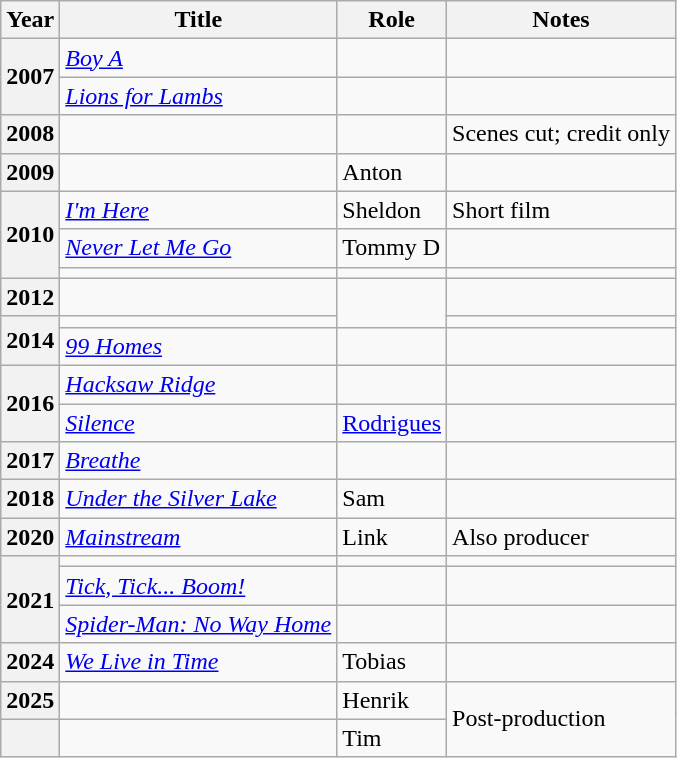<table class="wikitable plainrowheaders sortable">
<tr>
<th scope="col">Year</th>
<th scope="col">Title</th>
<th scope="col">Role</th>
<th class="unsortable">Notes</th>
</tr>
<tr>
<th rowspan="2" scope="row">2007</th>
<td><em><a href='#'>Boy A</a></em></td>
<td></td>
<td></td>
</tr>
<tr>
<td><em><a href='#'>Lions for Lambs</a></em></td>
<td></td>
<td></td>
</tr>
<tr>
<th scope="row">2008</th>
<td><em></em></td>
<td></td>
<td>Scenes cut; credit only</td>
</tr>
<tr>
<th scope="row">2009</th>
<td><em></em></td>
<td>Anton</td>
<td></td>
</tr>
<tr>
<th rowspan="3" scope="row">2010</th>
<td><em><a href='#'>I'm Here</a></em></td>
<td>Sheldon</td>
<td>Short film</td>
</tr>
<tr>
<td><em><a href='#'>Never Let Me Go</a></em></td>
<td>Tommy D</td>
<td></td>
</tr>
<tr>
<td><em></em></td>
<td></td>
<td></td>
</tr>
<tr>
<th scope="row">2012</th>
<td><em></em></td>
<td rowspan="2"></td>
<td></td>
</tr>
<tr>
<th rowspan="2" scope="row">2014</th>
<td><em></em></td>
<td></td>
</tr>
<tr>
<td><em><a href='#'>99 Homes</a></em></td>
<td></td>
<td></td>
</tr>
<tr>
<th rowspan="2" scope="row">2016</th>
<td><em><a href='#'>Hacksaw Ridge</a></em></td>
<td></td>
<td></td>
</tr>
<tr>
<td><em><a href='#'>Silence</a></em></td>
<td><a href='#'>Rodrigues</a></td>
<td></td>
</tr>
<tr>
<th scope="row">2017</th>
<td><em><a href='#'>Breathe</a></em></td>
<td></td>
<td></td>
</tr>
<tr>
<th scope="row">2018</th>
<td><em><a href='#'>Under the Silver Lake</a></em></td>
<td>Sam</td>
<td></td>
</tr>
<tr>
<th scope="row">2020</th>
<td><em><a href='#'>Mainstream</a></em></td>
<td>Link</td>
<td>Also producer</td>
</tr>
<tr>
<th rowspan="3" scope="row">2021</th>
<td><em></em></td>
<td></td>
<td></td>
</tr>
<tr>
<td><em><a href='#'>Tick, Tick... Boom!</a></em></td>
<td></td>
<td></td>
</tr>
<tr>
<td><em><a href='#'>Spider-Man: No Way Home</a></em></td>
<td></td>
<td></td>
</tr>
<tr>
<th scope="row">2024</th>
<td><em><a href='#'>We Live in Time</a></em></td>
<td>Tobias</td>
<td></td>
</tr>
<tr>
<th scope="row">2025</th>
<td></td>
<td>Henrik</td>
<td rowspan="2">Post-production</td>
</tr>
<tr>
<th scope="row"></th>
<td></td>
<td>Tim</td>
</tr>
</table>
